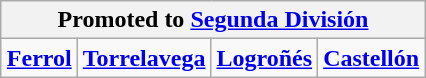<table class="wikitable" style="text-align: center; margin: 0 auto;">
<tr>
<th colspan="9">Promoted to <a href='#'>Segunda División</a></th>
</tr>
<tr>
<td><strong><a href='#'>Ferrol</a></strong><br></td>
<td><strong><a href='#'>Torrelavega</a></strong><br></td>
<td><strong><a href='#'>Logroñés</a> </strong><br></td>
<td><strong><a href='#'>Castellón</a></strong></td>
</tr>
</table>
